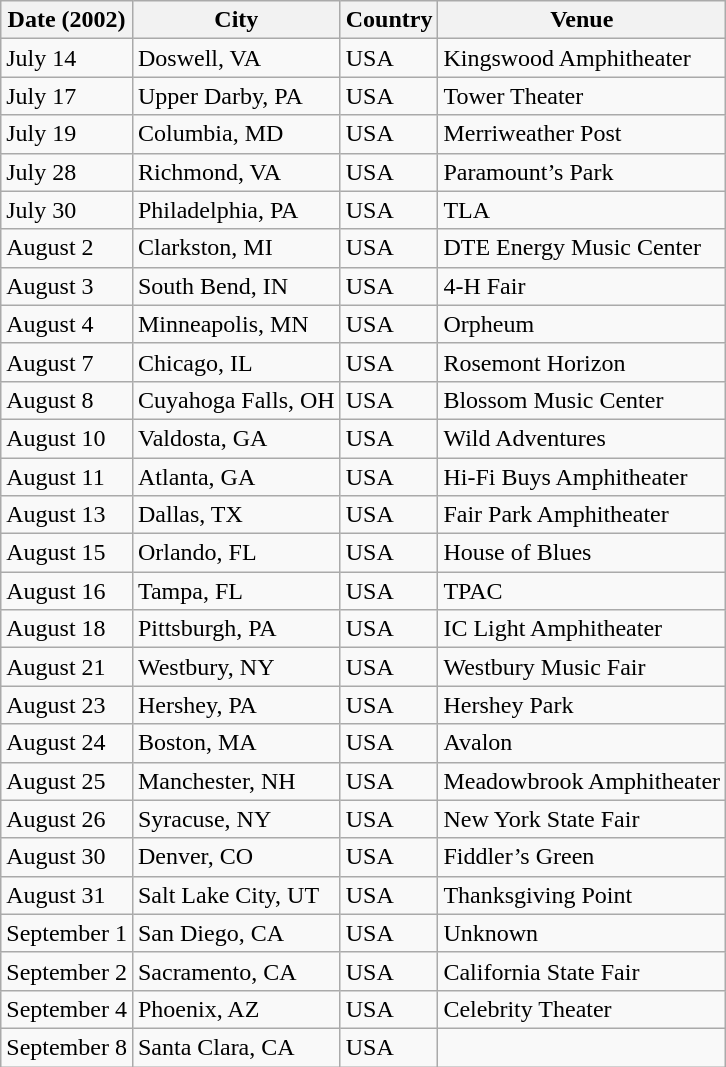<table class="wikitable">
<tr>
<th>Date (2002)</th>
<th>City</th>
<th>Country</th>
<th>Venue</th>
</tr>
<tr>
<td>July 14</td>
<td>Doswell, VA</td>
<td>USA</td>
<td>Kingswood Amphitheater</td>
</tr>
<tr>
<td>July 17</td>
<td>Upper Darby, PA</td>
<td>USA</td>
<td>Tower Theater</td>
</tr>
<tr>
<td>July 19</td>
<td>Columbia, MD</td>
<td>USA</td>
<td>Merriweather Post</td>
</tr>
<tr>
<td>July 28</td>
<td>Richmond, VA</td>
<td>USA</td>
<td>Paramount’s Park</td>
</tr>
<tr>
<td>July 30</td>
<td>Philadelphia, PA</td>
<td>USA</td>
<td>TLA</td>
</tr>
<tr>
<td>August 2</td>
<td>Clarkston, MI</td>
<td>USA</td>
<td>DTE Energy Music Center</td>
</tr>
<tr>
<td>August 3</td>
<td>South Bend, IN</td>
<td>USA</td>
<td>4-H Fair</td>
</tr>
<tr>
<td>August 4</td>
<td>Minneapolis, MN</td>
<td>USA</td>
<td>Orpheum</td>
</tr>
<tr>
<td>August 7</td>
<td>Chicago, IL</td>
<td>USA</td>
<td>Rosemont Horizon</td>
</tr>
<tr>
<td>August 8</td>
<td>Cuyahoga Falls, OH</td>
<td>USA</td>
<td>Blossom Music Center</td>
</tr>
<tr>
<td>August 10</td>
<td>Valdosta, GA</td>
<td>USA</td>
<td>Wild Adventures</td>
</tr>
<tr>
<td>August 11</td>
<td>Atlanta, GA</td>
<td>USA</td>
<td>Hi-Fi Buys Amphitheater</td>
</tr>
<tr>
<td>August 13</td>
<td>Dallas, TX</td>
<td>USA</td>
<td>Fair Park Amphitheater</td>
</tr>
<tr>
<td>August 15</td>
<td>Orlando, FL</td>
<td>USA</td>
<td>House of Blues</td>
</tr>
<tr>
<td>August 16</td>
<td>Tampa, FL</td>
<td>USA</td>
<td>TPAC</td>
</tr>
<tr>
<td>August 18</td>
<td>Pittsburgh, PA</td>
<td>USA</td>
<td>IC Light Amphitheater</td>
</tr>
<tr>
<td>August 21</td>
<td>Westbury, NY</td>
<td>USA</td>
<td>Westbury Music Fair</td>
</tr>
<tr>
<td>August 23</td>
<td>Hershey, PA</td>
<td>USA</td>
<td>Hershey Park</td>
</tr>
<tr>
<td>August 24</td>
<td>Boston, MA</td>
<td>USA</td>
<td>Avalon</td>
</tr>
<tr>
<td>August 25</td>
<td>Manchester, NH</td>
<td>USA</td>
<td>Meadowbrook Amphitheater</td>
</tr>
<tr>
<td>August 26</td>
<td>Syracuse, NY</td>
<td>USA</td>
<td>New York State Fair</td>
</tr>
<tr>
<td>August 30</td>
<td>Denver, CO</td>
<td>USA</td>
<td>Fiddler’s Green</td>
</tr>
<tr>
<td>August 31</td>
<td>Salt Lake City, UT</td>
<td>USA</td>
<td>Thanksgiving Point</td>
</tr>
<tr>
<td>September 1</td>
<td>San Diego, CA</td>
<td>USA</td>
<td>Unknown</td>
</tr>
<tr>
<td>September 2</td>
<td>Sacramento, CA</td>
<td>USA</td>
<td>California State Fair</td>
</tr>
<tr>
<td>September 4</td>
<td>Phoenix, AZ</td>
<td>USA</td>
<td>Celebrity Theater</td>
</tr>
<tr>
<td>September 8</td>
<td>Santa Clara, CA</td>
<td>USA</td>
<td></td>
</tr>
</table>
